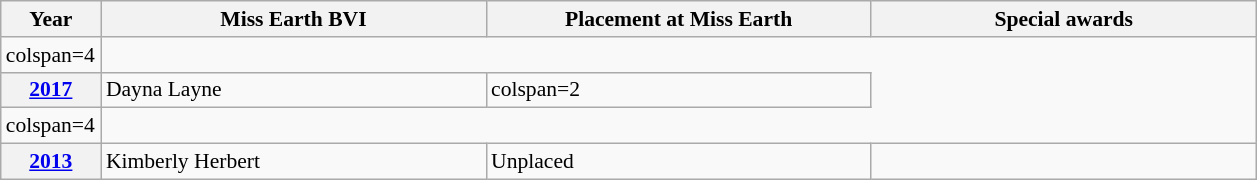<table class="wikitable " style="font-size: 90%;">
<tr>
<th width="60">Year</th>
<th width="250">Miss Earth BVI</th>
<th width="250">Placement at Miss Earth</th>
<th width="250">Special awards</th>
</tr>
<tr>
<td>colspan=4 </td>
</tr>
<tr>
<th><a href='#'>2017</a></th>
<td>Dayna Layne</td>
<td>colspan=2 </td>
</tr>
<tr>
<td>colspan=4 </td>
</tr>
<tr>
<th><a href='#'>2013</a></th>
<td>Kimberly Herbert</td>
<td>Unplaced</td>
<td></td>
</tr>
</table>
